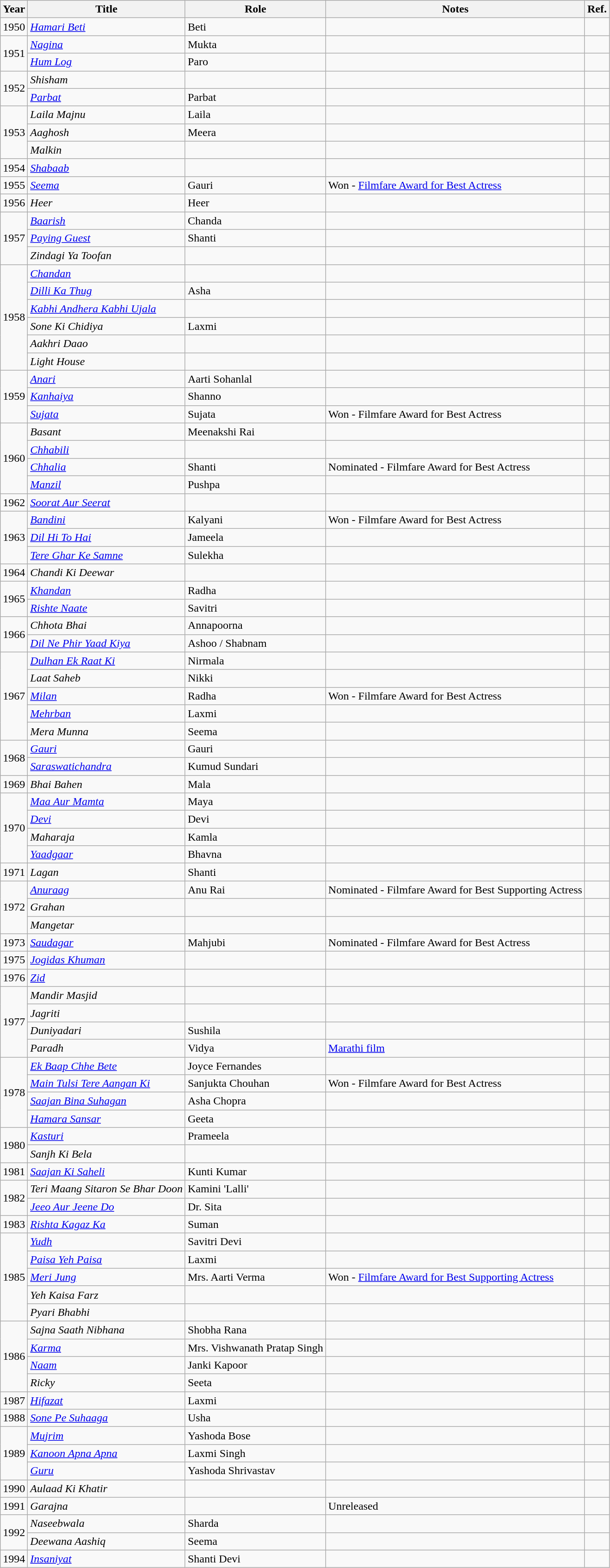<table class="wikitable sortable">
<tr>
<th>Year</th>
<th>Title</th>
<th>Role</th>
<th class="unsortable">Notes</th>
<th class="unsortable">Ref.</th>
</tr>
<tr>
<td>1950</td>
<td><em><a href='#'>Hamari Beti</a></em></td>
<td>Beti</td>
<td></td>
<td></td>
</tr>
<tr>
<td rowspan="2">1951</td>
<td><em><a href='#'>Nagina</a></em></td>
<td>Mukta</td>
<td></td>
<td></td>
</tr>
<tr>
<td><em><a href='#'>Hum Log</a></em></td>
<td>Paro</td>
<td></td>
<td></td>
</tr>
<tr>
<td rowspan="2">1952</td>
<td><em>Shisham</em></td>
<td></td>
<td></td>
<td></td>
</tr>
<tr>
<td><em><a href='#'>Parbat</a></em></td>
<td>Parbat</td>
<td></td>
<td></td>
</tr>
<tr>
<td rowspan="3">1953</td>
<td><em>Laila Majnu</em></td>
<td>Laila</td>
<td></td>
<td></td>
</tr>
<tr>
<td><em>Aaghosh</em></td>
<td>Meera</td>
<td></td>
<td></td>
</tr>
<tr>
<td><em>Malkin</em></td>
<td></td>
<td></td>
<td></td>
</tr>
<tr>
<td>1954</td>
<td><em><a href='#'>Shabaab</a></em></td>
<td></td>
<td></td>
<td></td>
</tr>
<tr>
<td>1955</td>
<td><em><a href='#'>Seema</a></em></td>
<td>Gauri</td>
<td>Won - <a href='#'>Filmfare Award for Best Actress</a></td>
<td></td>
</tr>
<tr>
<td>1956</td>
<td><em>Heer</em></td>
<td>Heer</td>
<td></td>
<td></td>
</tr>
<tr>
<td rowspan="3">1957</td>
<td><em><a href='#'>Baarish</a></em></td>
<td>Chanda</td>
<td></td>
<td></td>
</tr>
<tr>
<td><em><a href='#'>Paying Guest</a></em></td>
<td>Shanti</td>
<td></td>
<td></td>
</tr>
<tr>
<td><em>Zindagi Ya Toofan</em></td>
<td></td>
<td></td>
<td></td>
</tr>
<tr>
<td rowspan="6">1958</td>
<td><em><a href='#'>Chandan</a></em></td>
<td></td>
<td></td>
<td></td>
</tr>
<tr>
<td><em><a href='#'>Dilli Ka Thug</a></em></td>
<td>Asha</td>
<td></td>
<td></td>
</tr>
<tr>
<td><em><a href='#'>Kabhi Andhera Kabhi Ujala</a></em></td>
<td></td>
<td></td>
<td></td>
</tr>
<tr>
<td><em>Sone Ki Chidiya</em></td>
<td>Laxmi</td>
<td></td>
<td></td>
</tr>
<tr>
<td><em>Aakhri Daao</em></td>
<td></td>
<td></td>
<td></td>
</tr>
<tr>
<td><em>Light House</em></td>
<td></td>
<td></td>
<td></td>
</tr>
<tr>
<td rowspan="3">1959</td>
<td><em><a href='#'>Anari</a></em></td>
<td>Aarti Sohanlal</td>
<td></td>
<td></td>
</tr>
<tr>
<td><em><a href='#'>Kanhaiya</a></em></td>
<td>Shanno</td>
<td></td>
<td></td>
</tr>
<tr>
<td><em><a href='#'>Sujata</a></em></td>
<td>Sujata</td>
<td>Won - Filmfare Award for Best Actress</td>
<td></td>
</tr>
<tr>
<td rowspan="4">1960</td>
<td><em>Basant</em></td>
<td>Meenakshi Rai</td>
<td></td>
<td></td>
</tr>
<tr>
<td><em><a href='#'>Chhabili</a></em></td>
<td></td>
<td></td>
<td></td>
</tr>
<tr>
<td><em><a href='#'>Chhalia</a></em></td>
<td>Shanti</td>
<td>Nominated - Filmfare Award for Best Actress</td>
<td></td>
</tr>
<tr>
<td><em><a href='#'>Manzil</a></em></td>
<td>Pushpa</td>
<td></td>
<td></td>
</tr>
<tr>
<td>1962</td>
<td><em><a href='#'>Soorat Aur Seerat</a></em></td>
<td></td>
<td></td>
<td></td>
</tr>
<tr>
<td rowspan="3">1963</td>
<td><em><a href='#'>Bandini</a></em></td>
<td>Kalyani</td>
<td>Won - Filmfare Award for Best Actress</td>
<td></td>
</tr>
<tr>
<td><em><a href='#'>Dil Hi To Hai</a></em></td>
<td>Jameela</td>
<td></td>
<td></td>
</tr>
<tr>
<td><em><a href='#'>Tere Ghar Ke Samne</a></em></td>
<td>Sulekha</td>
<td></td>
<td></td>
</tr>
<tr>
<td>1964</td>
<td><em>Chandi Ki Deewar</em></td>
<td></td>
<td></td>
<td></td>
</tr>
<tr>
<td rowspan="2">1965</td>
<td><em><a href='#'>Khandan</a></em></td>
<td>Radha</td>
<td></td>
<td></td>
</tr>
<tr>
<td><em><a href='#'>Rishte Naate</a></em></td>
<td>Savitri</td>
<td></td>
<td></td>
</tr>
<tr>
<td rowspan="2">1966</td>
<td><em>Chhota Bhai</em></td>
<td>Annapoorna</td>
<td></td>
<td></td>
</tr>
<tr>
<td><em><a href='#'>Dil Ne Phir Yaad Kiya</a></em></td>
<td>Ashoo / Shabnam</td>
<td></td>
<td></td>
</tr>
<tr>
<td rowspan="5">1967</td>
<td><em><a href='#'>Dulhan Ek Raat Ki</a></em></td>
<td>Nirmala</td>
<td></td>
<td></td>
</tr>
<tr>
<td><em>Laat Saheb</em></td>
<td>Nikki</td>
<td></td>
<td></td>
</tr>
<tr>
<td><em><a href='#'>Milan</a></em></td>
<td>Radha</td>
<td>Won - Filmfare Award for Best Actress</td>
<td></td>
</tr>
<tr>
<td><em><a href='#'>Mehrban</a></em></td>
<td>Laxmi</td>
<td></td>
<td></td>
</tr>
<tr>
<td><em>Mera Munna</em></td>
<td>Seema</td>
<td></td>
<td></td>
</tr>
<tr>
<td rowspan="2">1968</td>
<td><em><a href='#'>Gauri</a></em></td>
<td>Gauri</td>
<td></td>
<td></td>
</tr>
<tr>
<td><em><a href='#'>Saraswatichandra</a></em></td>
<td>Kumud Sundari</td>
<td></td>
<td></td>
</tr>
<tr>
<td>1969</td>
<td><em>Bhai Bahen</em></td>
<td>Mala</td>
<td></td>
<td></td>
</tr>
<tr>
<td rowspan="4">1970</td>
<td><em><a href='#'>Maa Aur Mamta</a></em></td>
<td>Maya</td>
<td></td>
<td></td>
</tr>
<tr>
<td><em><a href='#'>Devi</a></em></td>
<td>Devi</td>
<td></td>
<td></td>
</tr>
<tr>
<td><em>Maharaja</em></td>
<td>Kamla</td>
<td></td>
<td></td>
</tr>
<tr>
<td><em><a href='#'>Yaadgaar</a></em></td>
<td>Bhavna</td>
<td></td>
<td></td>
</tr>
<tr>
<td>1971</td>
<td><em>Lagan</em></td>
<td>Shanti</td>
<td></td>
<td></td>
</tr>
<tr>
<td rowspan="3">1972</td>
<td><em><a href='#'>Anuraag</a></em></td>
<td>Anu Rai</td>
<td>Nominated - Filmfare Award for Best Supporting Actress</td>
<td></td>
</tr>
<tr>
<td><em>Grahan</em></td>
<td></td>
<td></td>
<td></td>
</tr>
<tr>
<td><em>Mangetar</em></td>
<td></td>
<td></td>
<td></td>
</tr>
<tr>
<td>1973</td>
<td><em><a href='#'>Saudagar</a></em></td>
<td>Mahjubi</td>
<td>Nominated - Filmfare Award for Best Actress</td>
<td></td>
</tr>
<tr>
<td>1975</td>
<td><a href='#'><em>Jogidas Khuman</em></a></td>
<td></td>
<td></td>
<td></td>
</tr>
<tr>
<td>1976</td>
<td><em><a href='#'>Zid</a></em></td>
<td></td>
<td></td>
<td></td>
</tr>
<tr>
<td rowspan="4">1977</td>
<td><em>Mandir Masjid</em></td>
<td></td>
<td></td>
<td></td>
</tr>
<tr>
<td><em>Jagriti</em></td>
<td></td>
<td></td>
<td></td>
</tr>
<tr>
<td><em>Duniyadari</em></td>
<td>Sushila</td>
<td></td>
<td></td>
</tr>
<tr>
<td><em>Paradh</em></td>
<td>Vidya</td>
<td><a href='#'>Marathi film</a></td>
<td></td>
</tr>
<tr>
<td rowspan="4">1978</td>
<td><em><a href='#'>Ek Baap Chhe Bete</a></em></td>
<td>Joyce Fernandes</td>
<td></td>
<td></td>
</tr>
<tr>
<td><em><a href='#'>Main Tulsi Tere Aangan Ki</a></em></td>
<td>Sanjukta Chouhan</td>
<td>Won - Filmfare Award for Best Actress</td>
<td></td>
</tr>
<tr>
<td><em><a href='#'>Saajan Bina Suhagan</a></em></td>
<td>Asha Chopra</td>
<td></td>
<td></td>
</tr>
<tr>
<td><em><a href='#'>Hamara Sansar</a></em></td>
<td>Geeta</td>
<td></td>
<td></td>
</tr>
<tr>
<td rowspan="2">1980</td>
<td><em><a href='#'>Kasturi</a></em></td>
<td>Prameela</td>
<td></td>
<td></td>
</tr>
<tr>
<td><em>Sanjh Ki Bela</em></td>
<td></td>
<td></td>
<td></td>
</tr>
<tr>
<td>1981</td>
<td><em><a href='#'>Saajan Ki Saheli</a></em></td>
<td>Kunti Kumar</td>
<td></td>
<td></td>
</tr>
<tr>
<td rowspan="2">1982</td>
<td><em>Teri Maang Sitaron Se Bhar Doon</em></td>
<td>Kamini 'Lalli'</td>
<td></td>
<td></td>
</tr>
<tr>
<td><em><a href='#'>Jeeo Aur Jeene Do</a></em></td>
<td>Dr. Sita</td>
<td></td>
<td></td>
</tr>
<tr>
<td>1983</td>
<td><em><a href='#'>Rishta Kagaz Ka</a></em></td>
<td>Suman</td>
<td></td>
<td></td>
</tr>
<tr>
<td rowspan="5">1985</td>
<td><em><a href='#'>Yudh</a></em></td>
<td>Savitri Devi</td>
<td></td>
<td></td>
</tr>
<tr>
<td><em><a href='#'>Paisa Yeh Paisa</a></em></td>
<td>Laxmi</td>
<td></td>
<td></td>
</tr>
<tr>
<td><em><a href='#'>Meri Jung</a></em></td>
<td>Mrs. Aarti Verma</td>
<td>Won - <a href='#'>Filmfare Award for Best Supporting Actress</a></td>
<td></td>
</tr>
<tr>
<td><em>Yeh Kaisa Farz</em></td>
<td></td>
<td></td>
<td></td>
</tr>
<tr>
<td><em>Pyari Bhabhi</em></td>
<td></td>
<td></td>
<td></td>
</tr>
<tr>
<td rowspan="4">1986</td>
<td><em>Sajna Saath Nibhana</em></td>
<td>Shobha Rana</td>
<td></td>
<td></td>
</tr>
<tr>
<td><em><a href='#'>Karma</a></em></td>
<td>Mrs. Vishwanath Pratap Singh</td>
<td></td>
<td></td>
</tr>
<tr>
<td><em><a href='#'>Naam</a></em></td>
<td>Janki Kapoor</td>
<td></td>
<td></td>
</tr>
<tr>
<td><em>Ricky</em></td>
<td>Seeta</td>
<td></td>
<td></td>
</tr>
<tr>
<td>1987</td>
<td><em><a href='#'>Hifazat</a></em></td>
<td>Laxmi</td>
<td></td>
<td></td>
</tr>
<tr>
<td>1988</td>
<td><em><a href='#'>Sone Pe Suhaaga</a></em></td>
<td>Usha</td>
<td></td>
<td></td>
</tr>
<tr>
<td rowspan="3">1989</td>
<td><em><a href='#'>Mujrim</a></em></td>
<td>Yashoda Bose</td>
<td></td>
<td></td>
</tr>
<tr>
<td><em><a href='#'>Kanoon Apna Apna</a></em></td>
<td>Laxmi Singh</td>
<td></td>
<td></td>
</tr>
<tr>
<td><em><a href='#'>Guru</a></em></td>
<td>Yashoda Shrivastav</td>
<td></td>
<td></td>
</tr>
<tr>
<td>1990</td>
<td><em>Aulaad Ki Khatir</em></td>
<td></td>
<td></td>
<td></td>
</tr>
<tr>
<td>1991</td>
<td><em>Garajna</em></td>
<td></td>
<td>Unreleased</td>
<td></td>
</tr>
<tr>
<td rowspan="2">1992</td>
<td><em>Naseebwala</em></td>
<td>Sharda</td>
<td></td>
<td></td>
</tr>
<tr>
<td><em>Deewana Aashiq</em></td>
<td>Seema</td>
<td></td>
<td></td>
</tr>
<tr>
<td>1994</td>
<td><em><a href='#'>Insaniyat</a></em></td>
<td>Shanti Devi</td>
<td></td>
<td></td>
</tr>
</table>
